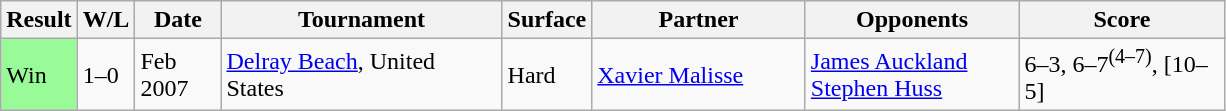<table class="sortable wikitable">
<tr>
<th style="width:40px">Result</th>
<th style="width:30px" class="unsortable">W/L</th>
<th style="width:50px">Date</th>
<th style="width:180px">Tournament</th>
<th style="width:50px">Surface</th>
<th style="width:135px">Partner</th>
<th style="width:135px">Opponents</th>
<th style="width:130px" class="unsortable">Score</th>
</tr>
<tr>
<td style="background:#98fb98;">Win</td>
<td>1–0</td>
<td>Feb 2007</td>
<td><a href='#'>Delray Beach</a>, United States</td>
<td>Hard</td>
<td> <a href='#'>Xavier Malisse</a></td>
<td> <a href='#'>James Auckland</a> <br>  <a href='#'>Stephen Huss</a></td>
<td>6–3, 6–7<sup>(4–7)</sup>, [10–5]</td>
</tr>
</table>
